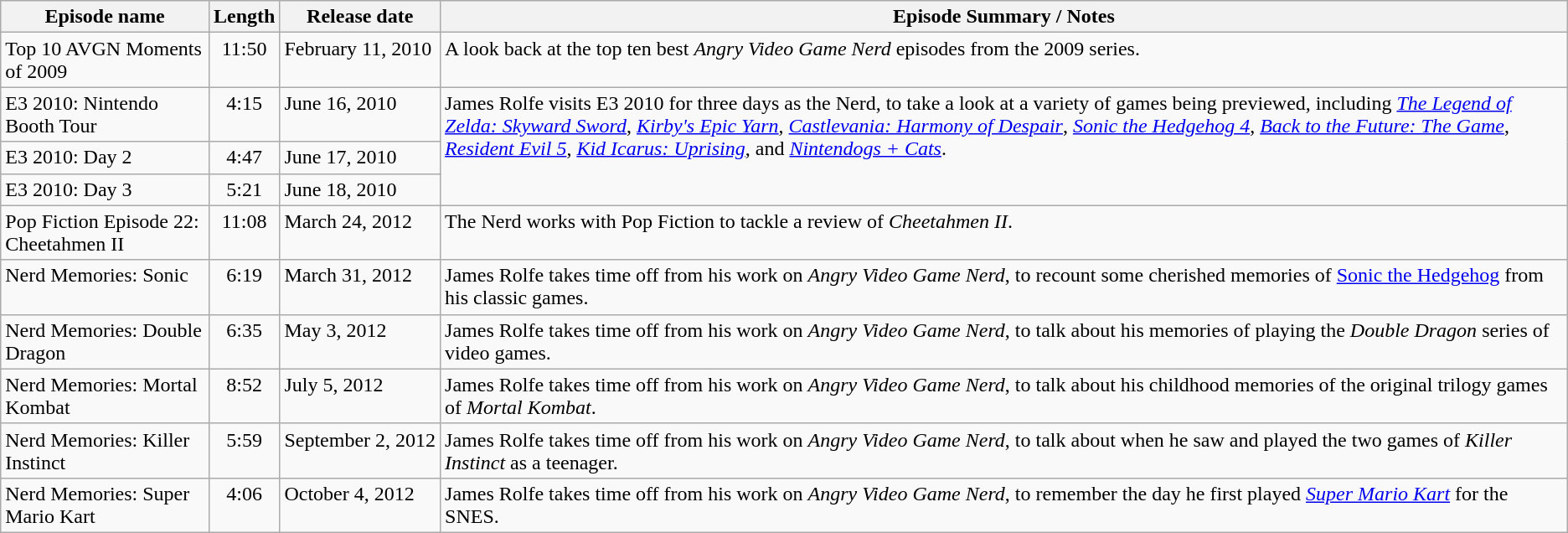<table class="wikitable" 85%; 100%; 5px;">
<tr>
<th>Episode name</th>
<th>Length</th>
<th>Release date</th>
<th>Episode Summary / Notes</th>
</tr>
<tr>
<td valign="top">Top 10 AVGN Moments of 2009</td>
<td style="vertical-align:top; text-align:center;">11:50</td>
<td valign="top" nowrap>February 11, 2010</td>
<td valign="top">A look back at the top ten best <em>Angry Video Game Nerd</em> episodes from the 2009 series.</td>
</tr>
<tr>
<td valign="top">E3 2010: Nintendo Booth Tour</td>
<td style="vertical-align:top; text-align:center;">4:15</td>
<td valign="top" nowrap>June 16, 2010</td>
<td style="vertical-align:top;" rowspan="3">James Rolfe visits E3 2010 for three days as the Nerd, to take a look at a variety of games being previewed, including <em><a href='#'>The Legend of Zelda: Skyward Sword</a></em>, <em><a href='#'>Kirby's Epic Yarn</a></em>, <em><a href='#'>Castlevania: Harmony of Despair</a></em>, <em><a href='#'>Sonic the Hedgehog 4</a></em>, <em><a href='#'>Back to the Future: The Game</a></em>, <em><a href='#'>Resident Evil 5</a></em>, <em><a href='#'>Kid Icarus: Uprising</a></em>, and <em><a href='#'>Nintendogs + Cats</a></em>.</td>
</tr>
<tr>
<td valign="top">E3 2010: Day 2</td>
<td style="vertical-align:top; text-align:center;">4:47</td>
<td valign="top" nowrap>June 17, 2010</td>
</tr>
<tr>
<td valign="top">E3 2010: Day 3</td>
<td style="vertical-align:top; text-align:center;">5:21</td>
<td valign="top">June 18, 2010</td>
</tr>
<tr>
<td valign="top">Pop Fiction Episode 22: Cheetahmen II</td>
<td style="vertical-align:top; text-align:center;">11:08</td>
<td valign="top" nowrap>March 24, 2012</td>
<td valign="top">The Nerd works with Pop Fiction to tackle a review of <em>Cheetahmen II</em>.</td>
</tr>
<tr>
<td valign="top">Nerd Memories: Sonic</td>
<td style="vertical-align:top; text-align:center;">6:19</td>
<td valign="top" nowrap>March 31, 2012</td>
<td valign="top">James Rolfe takes time off from his work on <em>Angry Video Game Nerd</em>, to recount some cherished memories of <a href='#'>Sonic the Hedgehog</a> from his classic games.</td>
</tr>
<tr>
<td valign="top">Nerd Memories: Double Dragon</td>
<td style="vertical-align:top; text-align:center;">6:35</td>
<td valign="top" nowrap>May 3, 2012</td>
<td valign="top">James Rolfe takes time off from his work on <em>Angry Video Game Nerd</em>, to talk about his memories of playing the <em>Double Dragon</em> series of video games.</td>
</tr>
<tr>
<td valign="top">Nerd Memories: Mortal Kombat</td>
<td style="vertical-align:top; text-align:center;">8:52</td>
<td valign="top" nowrap>July 5, 2012</td>
<td valign="top">James Rolfe takes time off from his work on <em>Angry Video Game Nerd</em>, to talk about his childhood memories of the original trilogy games of <em>Mortal Kombat</em>.</td>
</tr>
<tr>
<td valign="top">Nerd Memories: Killer Instinct</td>
<td style="vertical-align:top; text-align:center;">5:59</td>
<td valign="top" nowrap>September 2, 2012</td>
<td valign="top">James Rolfe takes time off from his work on <em>Angry Video Game Nerd</em>, to talk about when he saw and played the two games of <em>Killer Instinct</em> as a teenager.</td>
</tr>
<tr>
<td valign="top">Nerd Memories: Super Mario Kart</td>
<td style="vertical-align:top; text-align:center;">4:06</td>
<td valign="top" nowrap>October 4, 2012</td>
<td valign="top">James Rolfe takes time off from his work on <em>Angry Video Game Nerd</em>, to remember the day he first played <em><a href='#'>Super Mario Kart</a></em> for the SNES.</td>
</tr>
</table>
